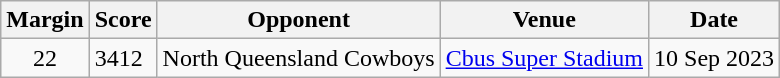<table class="wikitable">
<tr>
<th>Margin</th>
<th>Score</th>
<th>Opponent</th>
<th>Venue</th>
<th>Date</th>
</tr>
<tr>
<td align=center>22</td>
<td>3412</td>
<td> North Queensland Cowboys</td>
<td><a href='#'>Cbus Super Stadium</a></td>
<td>10 Sep 2023</td>
</tr>
</table>
